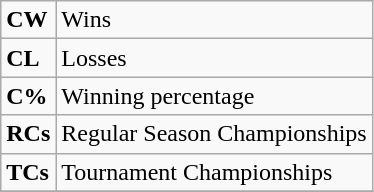<table class="wikitable">
<tr>
<td><strong>CW</strong></td>
<td>Wins</td>
</tr>
<tr>
<td><strong>CL</strong></td>
<td>Losses</td>
</tr>
<tr>
<td><strong>C%</strong></td>
<td>Winning percentage</td>
</tr>
<tr>
<td><strong>RCs</strong></td>
<td>Regular Season Championships</td>
</tr>
<tr>
<td><strong>TCs</strong></td>
<td>Tournament Championships</td>
</tr>
<tr>
</tr>
</table>
